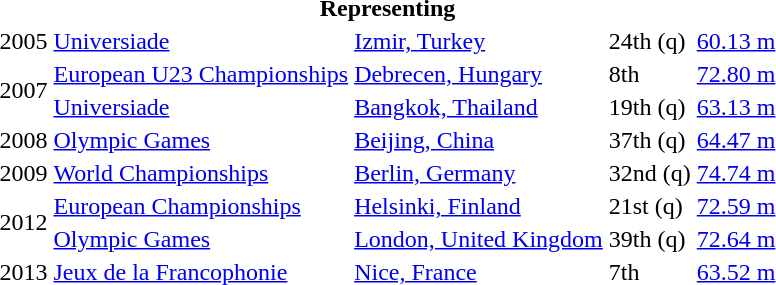<table>
<tr>
<th colspan="5">Representing </th>
</tr>
<tr>
<td>2005</td>
<td><a href='#'>Universiade</a></td>
<td><a href='#'>Izmir, Turkey</a></td>
<td>24th (q)</td>
<td><a href='#'>60.13 m</a></td>
</tr>
<tr>
<td rowspan=2>2007</td>
<td><a href='#'>European U23 Championships</a></td>
<td><a href='#'>Debrecen, Hungary</a></td>
<td>8th</td>
<td><a href='#'>72.80 m</a></td>
</tr>
<tr>
<td><a href='#'>Universiade</a></td>
<td><a href='#'>Bangkok, Thailand</a></td>
<td>19th (q)</td>
<td><a href='#'>63.13 m</a></td>
</tr>
<tr>
<td>2008</td>
<td><a href='#'>Olympic Games</a></td>
<td><a href='#'>Beijing, China</a></td>
<td>37th (q)</td>
<td><a href='#'>64.47 m</a></td>
</tr>
<tr>
<td>2009</td>
<td><a href='#'>World Championships</a></td>
<td><a href='#'>Berlin, Germany</a></td>
<td>32nd (q)</td>
<td><a href='#'>74.74 m</a></td>
</tr>
<tr>
<td rowspan=2>2012</td>
<td><a href='#'>European Championships</a></td>
<td><a href='#'>Helsinki, Finland</a></td>
<td>21st (q)</td>
<td><a href='#'>72.59 m</a></td>
</tr>
<tr>
<td><a href='#'>Olympic Games</a></td>
<td><a href='#'>London, United Kingdom</a></td>
<td>39th (q)</td>
<td><a href='#'>72.64 m</a></td>
</tr>
<tr>
<td>2013</td>
<td><a href='#'>Jeux de la Francophonie</a></td>
<td><a href='#'>Nice, France</a></td>
<td>7th</td>
<td><a href='#'>63.52 m</a></td>
</tr>
</table>
